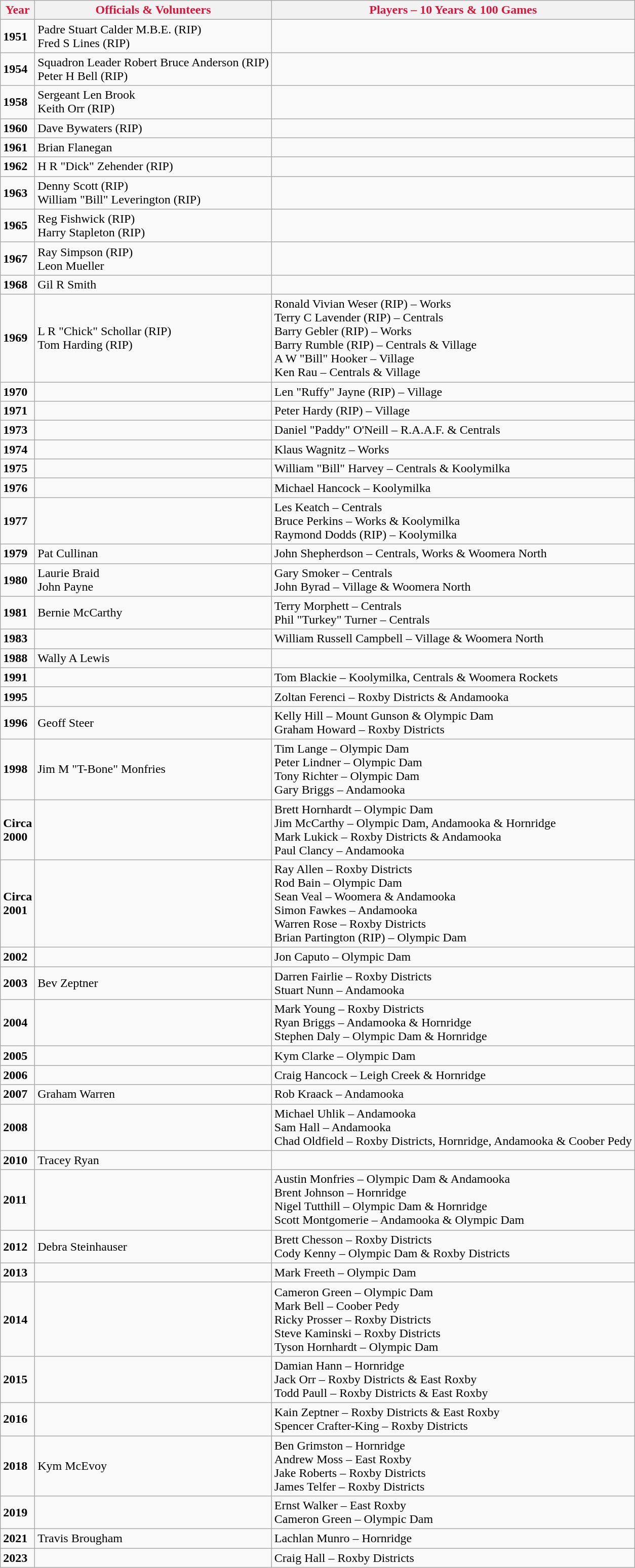<table class="wikitable">
<tr>
<th style="color:crimson">Year</th>
<th style="color:crimson">Officials & Volunteers</th>
<th style="color:crimson">Players – 10 Years & 100 Games</th>
</tr>
<tr>
<td><strong>	1951	</strong></td>
<td>Padre Stuart Calder M.B.E. (RIP) <br> Fred S Lines (RIP)</td>
<td></td>
</tr>
<tr>
<td><strong>	1954	</strong></td>
<td>Squadron Leader Robert Bruce Anderson (RIP) <br> Peter H Bell (RIP)</td>
<td></td>
</tr>
<tr>
<td><strong>	1958	</strong></td>
<td>Sergeant Len Brook <br> Keith Orr (RIP)</td>
<td></td>
</tr>
<tr>
<td><strong>	1960	</strong></td>
<td>Dave Bywaters (RIP)</td>
<td></td>
</tr>
<tr>
<td><strong> 1961 </strong></td>
<td>Brian Flanegan</td>
<td></td>
</tr>
<tr>
<td><strong> 1962 </strong></td>
<td>H R "Dick" Zehender (RIP)</td>
<td></td>
</tr>
<tr>
<td><strong> 1963 </strong></td>
<td>Denny Scott (RIP) <br>William "Bill" Leverington (RIP)</td>
<td></td>
</tr>
<tr>
<td><strong> 1965 </strong></td>
<td>Reg Fishwick (RIP) <br> Harry Stapleton (RIP)</td>
<td></td>
</tr>
<tr>
<td><strong> 1967 </strong></td>
<td>Ray Simpson (RIP) <br> Leon Mueller</td>
<td></td>
</tr>
<tr>
<td><strong> 1968 </strong></td>
<td>Gil R Smith</td>
<td></td>
</tr>
<tr>
<td><strong> 1969 </strong></td>
<td>L R "Chick" Schollar (RIP) <br> Tom Harding (RIP)</td>
<td>Ronald Vivian Weser (RIP) – Works <br> Terry C Lavender (RIP) – Centrals <br> Barry Gebler (RIP) – Works <br> Barry Rumble (RIP) – Centrals & Village <br> A W "Bill" Hooker – Village <br> Ken Rau – Centrals & Village</td>
</tr>
<tr>
<td><strong> 1970 </strong></td>
<td></td>
<td>Len "Ruffy" Jayne (RIP) – Village</td>
</tr>
<tr>
<td><strong> 1971 </strong></td>
<td></td>
<td>Peter Hardy (RIP) – Village</td>
</tr>
<tr>
<td><strong> 1973 </strong></td>
<td></td>
<td>Daniel "Paddy" O'Neill – R.A.A.F. & Centrals</td>
</tr>
<tr>
<td><strong> 1974 </strong></td>
<td></td>
<td>Klaus Wagnitz – Works</td>
</tr>
<tr>
<td><strong> 1975 </strong></td>
<td></td>
<td>William "Bill" Harvey – Centrals & Koolymilka</td>
</tr>
<tr>
<td><strong> 1976 </strong></td>
<td></td>
<td>Michael Hancock – Koolymilka</td>
</tr>
<tr>
<td><strong> 1977 </strong></td>
<td></td>
<td>Les Keatch – Centrals <br> Bruce Perkins – Works & Koolymilka <br> Raymond Dodds (RIP) – Koolymilka</td>
</tr>
<tr>
<td><strong> 1979 </strong></td>
<td>Pat Cullinan</td>
<td>John Shepherdson – Centrals, Works & Woomera North</td>
</tr>
<tr>
<td><strong> 1980 </strong></td>
<td>Laurie Braid <br> John Payne</td>
<td>Gary Smoker – Centrals <br> John Byrad – Village & Woomera North</td>
</tr>
<tr>
<td><strong> 1981 </strong></td>
<td>Bernie McCarthy</td>
<td>Terry Morphett – Centrals <br> Phil "Turkey" Turner – Centrals</td>
</tr>
<tr>
<td><strong> 1983 </strong></td>
<td></td>
<td>William Russell Campbell – Village & Woomera North</td>
</tr>
<tr>
<td><strong> 1988 </strong></td>
<td>Wally A Lewis</td>
<td></td>
</tr>
<tr>
<td><strong> 1991 </strong></td>
<td></td>
<td>Tom Blackie – Koolymilka, Centrals & Woomera Rockets <br></td>
</tr>
<tr>
<td><strong> 1995 </strong></td>
<td></td>
<td>Zoltan Ferenci – Roxby Districts & Andamooka</td>
</tr>
<tr>
<td><strong> 1996 </strong></td>
<td>Geoff Steer</td>
<td>Kelly Hill – Mount Gunson & Olympic Dam <br> Graham Howard – Roxby Districts</td>
</tr>
<tr>
<td><strong> 1998 </strong></td>
<td>Jim M "T-Bone" Monfries</td>
<td>Tim Lange – Olympic Dam <br> Peter Lindner – Olympic Dam <br> Tony Richter – Olympic Dam <br> Gary Briggs – Andamooka</td>
</tr>
<tr>
<td><strong> Circa <br> 2000 </strong></td>
<td></td>
<td>Brett Hornhardt – Olympic Dam <br> Jim McCarthy – Olympic Dam, Andamooka & Hornridge <br> Mark Lukick – Roxby Districts & Andamooka <br> Paul Clancy – Andamooka</td>
</tr>
<tr>
<td><strong> Circa <br> 2001 </strong></td>
<td></td>
<td>Ray Allen – Roxby Districts <br> Rod Bain – Olympic Dam <br> Sean Veal – Woomera & Andamooka <br> Simon Fawkes – Andamooka <br> Warren Rose – Roxby Districts <br> Brian Partington (RIP) – Olympic Dam</td>
</tr>
<tr>
<td><strong> 2002 </strong></td>
<td></td>
<td>Jon Caputo – Olympic Dam</td>
</tr>
<tr>
<td><strong> 2003 </strong></td>
<td>Bev Zeptner</td>
<td>Darren Fairlie – Roxby Districts <br> Stuart Nunn – Andamooka</td>
</tr>
<tr>
<td><strong> 2004 </strong></td>
<td></td>
<td>Mark Young – Roxby Districts <br> Ryan Briggs – Andamooka & Hornridge <br> Stephen Daly – Olympic Dam & Hornridge</td>
</tr>
<tr>
<td><strong> 2005 </strong></td>
<td></td>
<td>Kym Clarke – Olympic Dam</td>
</tr>
<tr>
<td><strong> 2006 </strong></td>
<td></td>
<td>Craig Hancock – Leigh Creek & Hornridge</td>
</tr>
<tr>
<td><strong> 2007 </strong></td>
<td>Graham Warren</td>
<td>Rob Kraack – Andamooka</td>
</tr>
<tr>
<td><strong> 2008 </strong></td>
<td></td>
<td>Michael Uhlik – Andamooka <br> Sam Hall – Andamooka <br> Chad Oldfield – Roxby Districts, Hornridge, Andamooka & Coober Pedy</td>
</tr>
<tr>
<td><strong> 2010 </strong></td>
<td>Tracey Ryan</td>
<td></td>
</tr>
<tr>
<td><strong> 2011 </strong></td>
<td></td>
<td>Austin Monfries – Olympic Dam & Andamooka <br> Brent Johnson – Hornridge <br> Nigel Tutthill – Olympic Dam & Hornridge <br> Scott Montgomerie – Andamooka & Olympic Dam</td>
</tr>
<tr>
<td><strong> 2012 </strong></td>
<td>Debra Steinhauser</td>
<td>Brett Chesson – Roxby Districts <br> Cody Kenny – Olympic Dam & Roxby Districts</td>
</tr>
<tr>
<td><strong> 2013 </strong></td>
<td></td>
<td>Mark Freeth – Olympic Dam</td>
</tr>
<tr>
<td><strong> 2014 </strong></td>
<td></td>
<td>Cameron Green – Olympic Dam <br> Mark Bell – Coober Pedy <br> Ricky Prosser – Roxby Districts <br> Steve Kaminski – Roxby Districts <br> Tyson Hornhardt – Olympic Dam</td>
</tr>
<tr>
<td><strong> 2015 </strong></td>
<td></td>
<td>Damian Hann – Hornridge <br> Jack Orr – Roxby Districts & East Roxby <br> Todd Paull – Roxby Districts & East Roxby</td>
</tr>
<tr>
<td><strong> 2016 </strong></td>
<td></td>
<td>Kain Zeptner – Roxby Districts & East Roxby <br> Spencer Crafter-King – Roxby Districts</td>
</tr>
<tr>
<td><strong> 2018 </strong></td>
<td>Kym McEvoy</td>
<td>Ben Grimston – Hornridge <br> Andrew Moss – East Roxby <br> Jake Roberts – Roxby Districts <br> James Telfer – Roxby Districts</td>
</tr>
<tr>
<td><strong> 2019 </strong></td>
<td></td>
<td>Ernst Walker – East Roxby <br> Cameron Green – Olympic Dam</td>
</tr>
<tr>
<td><strong> 2021 </strong></td>
<td>Travis Brougham</td>
<td>Lachlan Munro – Hornridge</td>
</tr>
<tr>
<td><strong> 2023 </strong></td>
<td></td>
<td>Craig Hall – Roxby Districts</td>
</tr>
</table>
